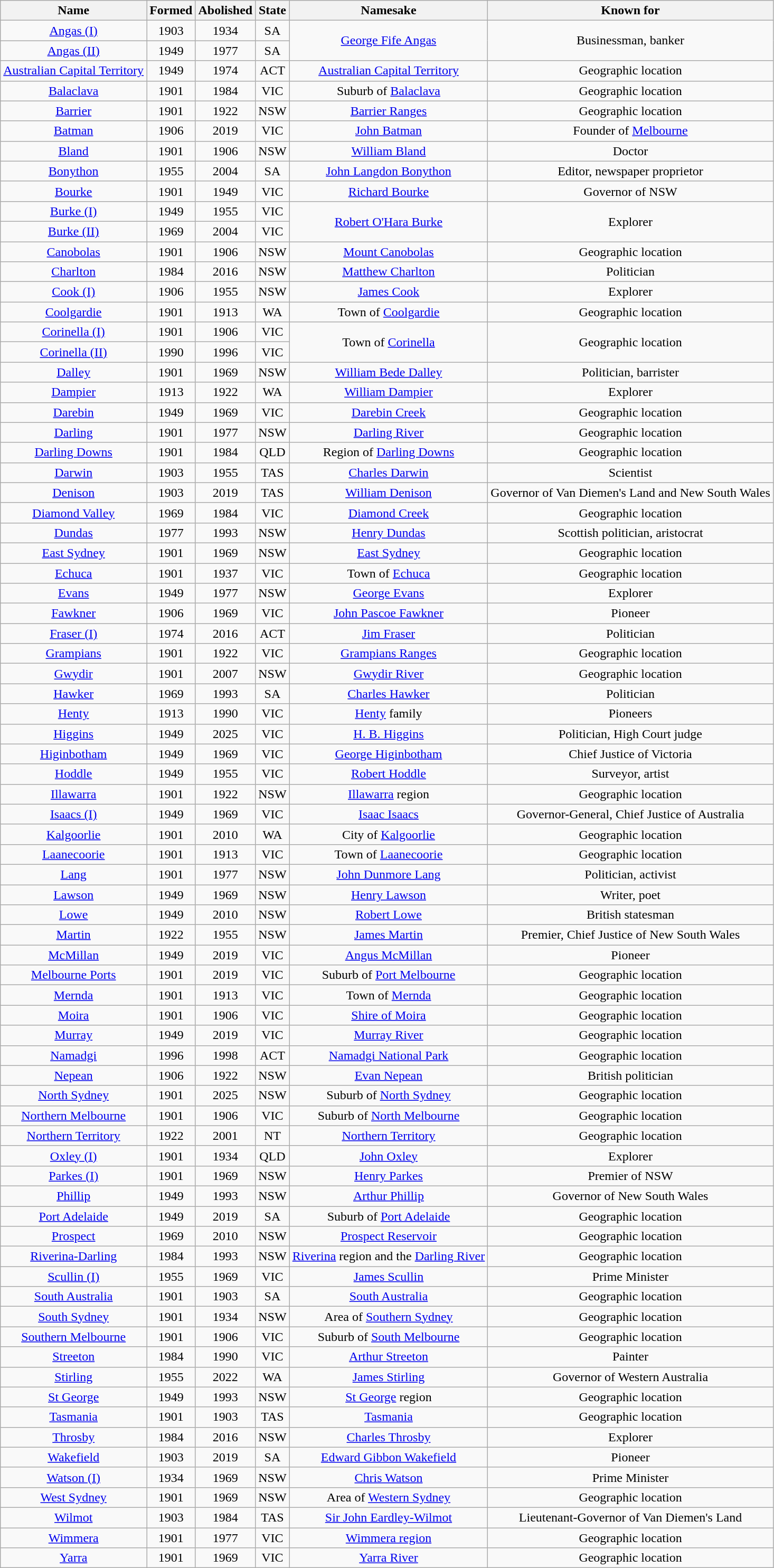<table class="wikitable sortable" style="text-align:center">
<tr>
<th>Name</th>
<th>Formed</th>
<th>Abolished</th>
<th>State</th>
<th>Namesake</th>
<th>Known for</th>
</tr>
<tr>
<td><a href='#'>Angas (I)</a></td>
<td>1903</td>
<td>1934</td>
<td>SA</td>
<td rowspan="2"><a href='#'>George Fife Angas</a></td>
<td rowspan="2">Businessman, banker</td>
</tr>
<tr>
<td><a href='#'>Angas (II)</a></td>
<td>1949</td>
<td>1977</td>
<td>SA</td>
</tr>
<tr>
<td><a href='#'>Australian Capital Territory</a></td>
<td>1949</td>
<td>1974</td>
<td>ACT</td>
<td><a href='#'>Australian Capital Territory</a></td>
<td>Geographic location</td>
</tr>
<tr>
<td><a href='#'>Balaclava</a></td>
<td>1901</td>
<td>1984</td>
<td>VIC</td>
<td>Suburb of <a href='#'>Balaclava</a></td>
<td>Geographic location</td>
</tr>
<tr>
<td><a href='#'>Barrier</a></td>
<td>1901</td>
<td>1922</td>
<td>NSW</td>
<td><a href='#'>Barrier Ranges</a></td>
<td>Geographic location</td>
</tr>
<tr>
<td><a href='#'>Batman</a></td>
<td>1906</td>
<td>2019</td>
<td>VIC</td>
<td><a href='#'>John Batman</a></td>
<td>Founder of <a href='#'>Melbourne</a></td>
</tr>
<tr>
<td><a href='#'>Bland</a></td>
<td>1901</td>
<td>1906</td>
<td>NSW</td>
<td><a href='#'>William Bland</a></td>
<td>Doctor</td>
</tr>
<tr>
<td><a href='#'>Bonython</a></td>
<td>1955</td>
<td>2004</td>
<td>SA</td>
<td><a href='#'>John Langdon Bonython</a></td>
<td>Editor, newspaper proprietor</td>
</tr>
<tr>
<td><a href='#'>Bourke</a></td>
<td>1901</td>
<td>1949</td>
<td>VIC</td>
<td><a href='#'>Richard Bourke</a></td>
<td>Governor of NSW</td>
</tr>
<tr>
<td><a href='#'>Burke (I)</a></td>
<td>1949</td>
<td>1955</td>
<td>VIC</td>
<td rowspan="2"><a href='#'>Robert O'Hara Burke</a></td>
<td rowspan="2">Explorer</td>
</tr>
<tr>
<td><a href='#'>Burke (II)</a></td>
<td>1969</td>
<td>2004</td>
<td>VIC</td>
</tr>
<tr>
<td><a href='#'>Canobolas</a></td>
<td>1901</td>
<td>1906</td>
<td>NSW</td>
<td><a href='#'>Mount Canobolas</a></td>
<td>Geographic location</td>
</tr>
<tr>
<td><a href='#'>Charlton</a></td>
<td>1984</td>
<td>2016</td>
<td>NSW</td>
<td><a href='#'>Matthew Charlton</a></td>
<td>Politician</td>
</tr>
<tr>
<td><a href='#'>Cook (I)</a></td>
<td>1906</td>
<td>1955</td>
<td>NSW</td>
<td><a href='#'>James Cook</a></td>
<td>Explorer</td>
</tr>
<tr>
<td><a href='#'>Coolgardie</a></td>
<td>1901</td>
<td>1913</td>
<td>WA</td>
<td>Town of <a href='#'>Coolgardie</a></td>
<td>Geographic location</td>
</tr>
<tr>
<td><a href='#'>Corinella (I)</a></td>
<td>1901</td>
<td>1906</td>
<td>VIC</td>
<td rowspan="2">Town of <a href='#'>Corinella</a></td>
<td rowspan="2">Geographic location</td>
</tr>
<tr>
<td><a href='#'>Corinella (II)</a></td>
<td>1990</td>
<td>1996</td>
<td>VIC</td>
</tr>
<tr>
<td><a href='#'>Dalley</a></td>
<td>1901</td>
<td>1969</td>
<td>NSW</td>
<td><a href='#'>William Bede Dalley</a></td>
<td>Politician, barrister</td>
</tr>
<tr>
<td><a href='#'>Dampier</a></td>
<td>1913</td>
<td>1922</td>
<td>WA</td>
<td><a href='#'>William Dampier</a></td>
<td>Explorer</td>
</tr>
<tr>
<td><a href='#'>Darebin</a></td>
<td>1949</td>
<td>1969</td>
<td>VIC</td>
<td><a href='#'>Darebin Creek</a></td>
<td>Geographic location</td>
</tr>
<tr>
<td><a href='#'>Darling</a></td>
<td>1901</td>
<td>1977</td>
<td>NSW</td>
<td><a href='#'>Darling River</a></td>
<td>Geographic location</td>
</tr>
<tr>
<td><a href='#'>Darling Downs</a></td>
<td>1901</td>
<td>1984</td>
<td>QLD</td>
<td>Region of <a href='#'>Darling Downs</a></td>
<td>Geographic location</td>
</tr>
<tr>
<td><a href='#'>Darwin</a></td>
<td>1903</td>
<td>1955</td>
<td>TAS</td>
<td><a href='#'>Charles Darwin</a></td>
<td>Scientist</td>
</tr>
<tr>
<td><a href='#'>Denison</a></td>
<td>1903</td>
<td>2019</td>
<td>TAS</td>
<td><a href='#'>William Denison</a></td>
<td>Governor of Van Diemen's Land and New South Wales</td>
</tr>
<tr>
<td><a href='#'>Diamond Valley</a></td>
<td>1969</td>
<td>1984</td>
<td>VIC</td>
<td><a href='#'>Diamond Creek</a></td>
<td>Geographic location</td>
</tr>
<tr>
<td><a href='#'>Dundas</a></td>
<td>1977</td>
<td>1993</td>
<td>NSW</td>
<td><a href='#'>Henry Dundas</a></td>
<td>Scottish politician, aristocrat</td>
</tr>
<tr>
<td><a href='#'>East Sydney</a></td>
<td>1901</td>
<td>1969</td>
<td>NSW</td>
<td><a href='#'>East Sydney</a></td>
<td>Geographic location</td>
</tr>
<tr>
<td><a href='#'>Echuca</a></td>
<td>1901</td>
<td>1937</td>
<td>VIC</td>
<td>Town of <a href='#'>Echuca</a></td>
<td>Geographic location</td>
</tr>
<tr>
<td><a href='#'>Evans</a></td>
<td>1949</td>
<td>1977</td>
<td>NSW</td>
<td><a href='#'>George Evans</a></td>
<td>Explorer</td>
</tr>
<tr>
<td><a href='#'>Fawkner</a></td>
<td>1906</td>
<td>1969</td>
<td>VIC</td>
<td><a href='#'>John Pascoe Fawkner</a></td>
<td>Pioneer</td>
</tr>
<tr>
<td><a href='#'>Fraser (I)</a></td>
<td>1974</td>
<td>2016</td>
<td>ACT</td>
<td><a href='#'>Jim Fraser</a></td>
<td>Politician</td>
</tr>
<tr>
<td><a href='#'>Grampians</a></td>
<td>1901</td>
<td>1922</td>
<td>VIC</td>
<td><a href='#'>Grampians Ranges</a></td>
<td>Geographic location</td>
</tr>
<tr>
<td><a href='#'>Gwydir</a></td>
<td>1901</td>
<td>2007</td>
<td>NSW</td>
<td><a href='#'>Gwydir River</a></td>
<td>Geographic location</td>
</tr>
<tr>
<td><a href='#'>Hawker</a></td>
<td>1969</td>
<td>1993</td>
<td>SA</td>
<td><a href='#'>Charles Hawker</a></td>
<td>Politician</td>
</tr>
<tr>
<td><a href='#'>Henty</a></td>
<td>1913</td>
<td>1990</td>
<td>VIC</td>
<td><a href='#'>Henty</a> family</td>
<td>Pioneers</td>
</tr>
<tr>
<td><a href='#'>Higgins</a></td>
<td>1949</td>
<td>2025</td>
<td>VIC</td>
<td><a href='#'>H. B. Higgins</a></td>
<td>Politician, High Court judge</td>
</tr>
<tr>
<td><a href='#'>Higinbotham</a></td>
<td>1949</td>
<td>1969</td>
<td>VIC</td>
<td><a href='#'>George Higinbotham</a></td>
<td>Chief Justice of Victoria</td>
</tr>
<tr>
<td><a href='#'>Hoddle</a></td>
<td>1949</td>
<td>1955</td>
<td>VIC</td>
<td><a href='#'>Robert Hoddle</a></td>
<td>Surveyor, artist</td>
</tr>
<tr>
<td><a href='#'>Illawarra</a></td>
<td>1901</td>
<td>1922</td>
<td>NSW</td>
<td><a href='#'>Illawarra</a> region</td>
<td>Geographic location</td>
</tr>
<tr>
<td><a href='#'>Isaacs (I)</a></td>
<td>1949</td>
<td>1969</td>
<td>VIC</td>
<td><a href='#'>Isaac Isaacs</a></td>
<td>Governor-General, Chief Justice of Australia</td>
</tr>
<tr>
<td><a href='#'>Kalgoorlie</a></td>
<td>1901</td>
<td>2010</td>
<td>WA</td>
<td>City of <a href='#'>Kalgoorlie</a></td>
<td>Geographic location</td>
</tr>
<tr>
<td><a href='#'>Laanecoorie</a></td>
<td>1901</td>
<td>1913</td>
<td>VIC</td>
<td>Town of <a href='#'>Laanecoorie</a></td>
<td>Geographic location</td>
</tr>
<tr>
<td><a href='#'>Lang</a></td>
<td>1901</td>
<td>1977</td>
<td>NSW</td>
<td><a href='#'>John Dunmore Lang</a></td>
<td>Politician, activist</td>
</tr>
<tr>
<td><a href='#'>Lawson</a></td>
<td>1949</td>
<td>1969</td>
<td>NSW</td>
<td><a href='#'>Henry Lawson</a></td>
<td>Writer, poet</td>
</tr>
<tr>
<td><a href='#'>Lowe</a></td>
<td>1949</td>
<td>2010</td>
<td>NSW</td>
<td><a href='#'>Robert Lowe</a></td>
<td>British statesman</td>
</tr>
<tr>
<td><a href='#'>Martin</a></td>
<td>1922</td>
<td>1955</td>
<td>NSW</td>
<td><a href='#'>James Martin</a></td>
<td>Premier, Chief Justice of New South Wales</td>
</tr>
<tr>
<td><a href='#'>McMillan</a></td>
<td>1949</td>
<td>2019</td>
<td>VIC</td>
<td><a href='#'>Angus McMillan</a></td>
<td>Pioneer</td>
</tr>
<tr>
<td><a href='#'>Melbourne Ports</a></td>
<td>1901</td>
<td>2019</td>
<td>VIC</td>
<td>Suburb of <a href='#'>Port Melbourne</a></td>
<td>Geographic location</td>
</tr>
<tr>
<td><a href='#'>Mernda</a></td>
<td>1901</td>
<td>1913</td>
<td>VIC</td>
<td>Town of <a href='#'>Mernda</a></td>
<td>Geographic location</td>
</tr>
<tr>
<td><a href='#'>Moira</a></td>
<td>1901</td>
<td>1906</td>
<td>VIC</td>
<td><a href='#'>Shire of Moira</a></td>
<td>Geographic location</td>
</tr>
<tr>
<td><a href='#'>Murray</a></td>
<td>1949</td>
<td>2019</td>
<td>VIC</td>
<td><a href='#'>Murray River</a></td>
<td>Geographic location</td>
</tr>
<tr>
<td><a href='#'>Namadgi</a></td>
<td>1996</td>
<td>1998</td>
<td>ACT</td>
<td><a href='#'>Namadgi National Park</a></td>
<td>Geographic location</td>
</tr>
<tr>
<td><a href='#'>Nepean</a></td>
<td>1906</td>
<td>1922</td>
<td>NSW</td>
<td><a href='#'>Evan Nepean</a></td>
<td>British politician</td>
</tr>
<tr>
<td><a href='#'>North Sydney</a></td>
<td>1901</td>
<td>2025</td>
<td>NSW</td>
<td>Suburb of <a href='#'>North Sydney</a></td>
<td>Geographic location</td>
</tr>
<tr>
<td><a href='#'>Northern Melbourne</a></td>
<td>1901</td>
<td>1906</td>
<td>VIC</td>
<td>Suburb of <a href='#'>North Melbourne</a></td>
<td>Geographic location</td>
</tr>
<tr>
<td><a href='#'>Northern Territory</a></td>
<td>1922</td>
<td>2001</td>
<td>NT</td>
<td><a href='#'>Northern Territory</a></td>
<td>Geographic location</td>
</tr>
<tr>
<td><a href='#'>Oxley (I)</a></td>
<td>1901</td>
<td>1934</td>
<td>QLD</td>
<td><a href='#'>John Oxley</a></td>
<td>Explorer</td>
</tr>
<tr>
<td><a href='#'>Parkes (I)</a></td>
<td>1901</td>
<td>1969</td>
<td>NSW</td>
<td><a href='#'>Henry Parkes</a></td>
<td>Premier of NSW</td>
</tr>
<tr>
<td><a href='#'>Phillip</a></td>
<td>1949</td>
<td>1993</td>
<td>NSW</td>
<td><a href='#'>Arthur Phillip</a></td>
<td>Governor of New South Wales</td>
</tr>
<tr>
<td><a href='#'>Port Adelaide</a></td>
<td>1949</td>
<td>2019</td>
<td>SA</td>
<td>Suburb of <a href='#'>Port Adelaide</a></td>
<td>Geographic location</td>
</tr>
<tr>
<td><a href='#'>Prospect</a></td>
<td>1969</td>
<td>2010</td>
<td>NSW</td>
<td><a href='#'>Prospect Reservoir</a></td>
<td>Geographic location</td>
</tr>
<tr>
<td><a href='#'>Riverina-Darling</a></td>
<td>1984</td>
<td>1993</td>
<td>NSW</td>
<td><a href='#'>Riverina</a> region and the <a href='#'>Darling River</a></td>
<td>Geographic location</td>
</tr>
<tr>
<td><a href='#'>Scullin (I)</a></td>
<td>1955</td>
<td>1969</td>
<td>VIC</td>
<td><a href='#'>James Scullin</a></td>
<td>Prime Minister</td>
</tr>
<tr>
<td><a href='#'>South Australia</a></td>
<td>1901</td>
<td>1903</td>
<td>SA</td>
<td><a href='#'>South Australia</a></td>
<td>Geographic location</td>
</tr>
<tr>
<td><a href='#'>South Sydney</a></td>
<td>1901</td>
<td>1934</td>
<td>NSW</td>
<td>Area of <a href='#'>Southern Sydney</a></td>
<td>Geographic location</td>
</tr>
<tr>
<td><a href='#'>Southern Melbourne</a></td>
<td>1901</td>
<td>1906</td>
<td>VIC</td>
<td>Suburb of <a href='#'>South Melbourne</a></td>
<td>Geographic location</td>
</tr>
<tr>
<td><a href='#'>Streeton</a></td>
<td>1984</td>
<td>1990</td>
<td>VIC</td>
<td><a href='#'>Arthur Streeton</a></td>
<td>Painter</td>
</tr>
<tr>
<td><a href='#'>Stirling</a></td>
<td>1955</td>
<td>2022</td>
<td>WA</td>
<td><a href='#'>James Stirling</a></td>
<td>Governor of Western Australia</td>
</tr>
<tr>
<td><a href='#'>St George</a></td>
<td>1949</td>
<td>1993</td>
<td>NSW</td>
<td><a href='#'>St George</a> region</td>
<td>Geographic location</td>
</tr>
<tr>
<td><a href='#'>Tasmania</a></td>
<td>1901</td>
<td>1903</td>
<td>TAS</td>
<td><a href='#'>Tasmania</a></td>
<td>Geographic location</td>
</tr>
<tr>
<td><a href='#'>Throsby</a></td>
<td>1984</td>
<td>2016</td>
<td>NSW</td>
<td><a href='#'>Charles Throsby</a></td>
<td>Explorer</td>
</tr>
<tr>
<td><a href='#'>Wakefield</a></td>
<td>1903</td>
<td>2019</td>
<td>SA</td>
<td><a href='#'>Edward Gibbon Wakefield</a></td>
<td>Pioneer</td>
</tr>
<tr>
<td><a href='#'>Watson (I)</a></td>
<td>1934</td>
<td>1969</td>
<td>NSW</td>
<td><a href='#'>Chris Watson</a></td>
<td>Prime Minister</td>
</tr>
<tr>
<td><a href='#'>West Sydney</a></td>
<td>1901</td>
<td>1969</td>
<td>NSW</td>
<td>Area of <a href='#'>Western Sydney</a></td>
<td>Geographic location</td>
</tr>
<tr>
<td><a href='#'>Wilmot</a></td>
<td>1903</td>
<td>1984</td>
<td>TAS</td>
<td><a href='#'>Sir John Eardley-Wilmot</a></td>
<td>Lieutenant-Governor of Van Diemen's Land</td>
</tr>
<tr>
<td><a href='#'>Wimmera</a></td>
<td>1901</td>
<td>1977</td>
<td>VIC</td>
<td><a href='#'>Wimmera region</a></td>
<td>Geographic location</td>
</tr>
<tr>
<td><a href='#'>Yarra</a></td>
<td>1901</td>
<td>1969</td>
<td>VIC</td>
<td><a href='#'>Yarra River</a></td>
<td>Geographic location</td>
</tr>
</table>
